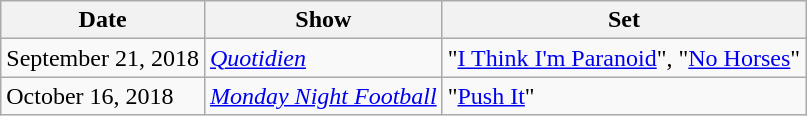<table class="wikitable" style="text-align:left;">
<tr>
<th>Date</th>
<th>Show</th>
<th>Set</th>
</tr>
<tr>
<td>September 21, 2018</td>
<td><em><a href='#'>Quotidien</a></em></td>
<td>"<a href='#'>I Think I'm Paranoid</a>", "<a href='#'>No Horses</a>"</td>
</tr>
<tr>
<td>October 16, 2018</td>
<td><em><a href='#'>Monday Night Football</a></em></td>
<td>"<a href='#'>Push It</a>"</td>
</tr>
</table>
